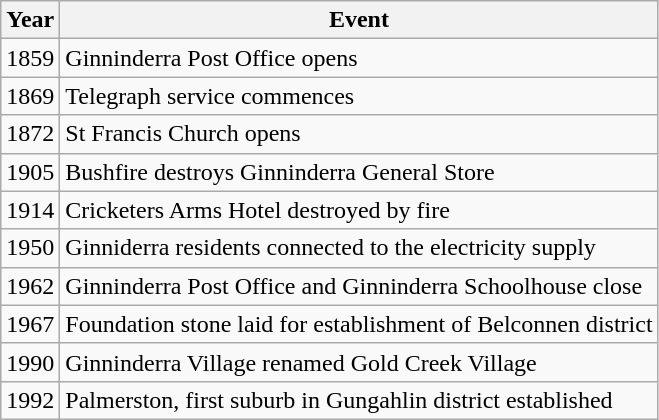<table class="wikitable" border="1">
<tr>
<th>Year</th>
<th>Event</th>
</tr>
<tr>
<td>1859</td>
<td>Ginninderra Post Office opens</td>
</tr>
<tr>
<td>1869</td>
<td>Telegraph service commences</td>
</tr>
<tr>
<td>1872</td>
<td>St Francis Church opens</td>
</tr>
<tr>
<td>1905</td>
<td>Bushfire destroys Ginninderra General Store</td>
</tr>
<tr>
<td>1914</td>
<td>Cricketers Arms Hotel destroyed by fire</td>
</tr>
<tr>
<td>1950</td>
<td>Ginniderra residents connected to the electricity supply</td>
</tr>
<tr>
<td>1962</td>
<td>Ginninderra Post Office and Ginninderra Schoolhouse close</td>
</tr>
<tr>
<td>1967</td>
<td>Foundation stone laid for establishment of Belconnen district</td>
</tr>
<tr>
<td>1990</td>
<td>Ginninderra Village renamed Gold Creek Village</td>
</tr>
<tr>
<td>1992</td>
<td>Palmerston, first suburb in Gungahlin district established</td>
</tr>
</table>
